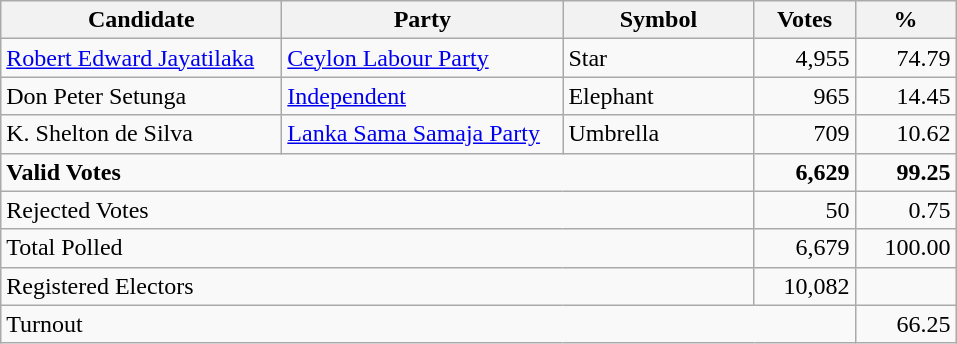<table class="wikitable" border="1" style="text-align:right;">
<tr>
<th align=left width="180">Candidate</th>
<th align=left width="180">Party</th>
<th align=left width="120">Symbol</th>
<th align=left width="60">Votes</th>
<th align=left width="60">%</th>
</tr>
<tr>
<td align=left><a href='#'>Robert Edward Jayatilaka</a></td>
<td align=left><a href='#'>Ceylon Labour Party</a></td>
<td align=left>Star</td>
<td>4,955</td>
<td>74.79</td>
</tr>
<tr>
<td align=left>Don Peter Setunga</td>
<td align=left><a href='#'>Independent</a></td>
<td align=left>Elephant</td>
<td>965</td>
<td>14.45</td>
</tr>
<tr>
<td align=left>K. Shelton de Silva</td>
<td align=left><a href='#'>Lanka Sama Samaja Party</a></td>
<td align=left>Umbrella</td>
<td>709</td>
<td>10.62</td>
</tr>
<tr>
<td align=left colspan=3><strong>Valid Votes</strong></td>
<td><strong>6,629</strong></td>
<td><strong>99.25</strong></td>
</tr>
<tr>
<td align=left colspan=3>Rejected Votes</td>
<td>50</td>
<td>0.75</td>
</tr>
<tr>
<td align=left colspan=3>Total Polled</td>
<td>6,679</td>
<td>100.00</td>
</tr>
<tr>
<td align=left colspan=3>Registered Electors</td>
<td>10,082</td>
<td></td>
</tr>
<tr>
<td align=left colspan=4>Turnout</td>
<td>66.25</td>
</tr>
</table>
